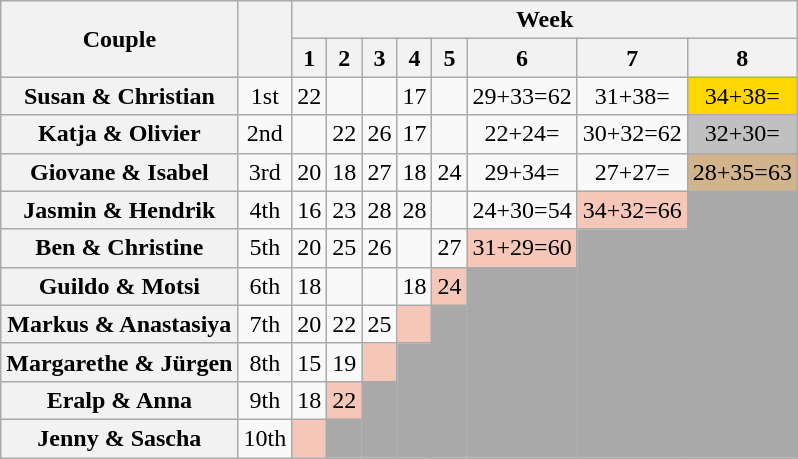<table class="wikitable sortable" style="text-align:center; font-size:100%">
<tr>
<th scope="col" rowspan="2" style="text-align:center">Couple</th>
<th scope="col" rowspan="2" style="text-align:center"></th>
<th colspan="8" style="text-align:center">Week</th>
</tr>
<tr>
<th scope="col">1</th>
<th scope="col">2</th>
<th scope="col">3</th>
<th scope="col">4</th>
<th scope="col">5</th>
<th scope="col">6</th>
<th scope="col">7</th>
<th scope="col">8</th>
</tr>
<tr>
<th scope="row">Susan & Christian</th>
<td>1st</td>
<td>22</td>
<td></td>
<td></td>
<td>17</td>
<td></td>
<td> 29+33=62</td>
<td> 31+38=</td>
<td bgcolor="gold" >34+38=</td>
</tr>
<tr>
<th scope="row">Katja & Olivier</th>
<td>2nd</td>
<td></td>
<td>22</td>
<td>26</td>
<td>17</td>
<td></td>
<td> 22+24=</td>
<td> 30+32=62</td>
<td bgcolor="silver" >32+30=</td>
</tr>
<tr>
<th scope="row">Giovane & Isabel</th>
<td>3rd</td>
<td>20</td>
<td>18</td>
<td>27</td>
<td>18</td>
<td>24</td>
<td> 29+34=</td>
<td> 27+27=</td>
<td bgcolor="tan" >28+35=63</td>
</tr>
<tr>
<th scope="row">Jasmin & Hendrik</th>
<td>4th</td>
<td>16</td>
<td>23</td>
<td>28</td>
<td>28</td>
<td></td>
<td> 24+30=54</td>
<td bgcolor="f4c7b8" >34+32=66</td>
<td rowspan="7" bgcolor="darkgray"></td>
</tr>
<tr>
<th scope="row">Ben & Christine</th>
<td>5th</td>
<td>20</td>
<td>25</td>
<td>26</td>
<td></td>
<td>27</td>
<td bgcolor="f4c7b8" >31+29=60</td>
<td rowspan="6" bgcolor="darkgray"></td>
</tr>
<tr>
<th scope="row">Guildo & Motsi</th>
<td>6th</td>
<td>18</td>
<td></td>
<td></td>
<td>18</td>
<td bgcolor="f4c7b8">24</td>
<td rowspan="5" bgcolor="darkgray"></td>
</tr>
<tr>
<th scope="row">Markus & Anastasiya</th>
<td>7th</td>
<td>20</td>
<td>22</td>
<td>25</td>
<td bgcolor="f4c7b8"></td>
<td rowspan="4" bgcolor="darkgray"></td>
</tr>
<tr>
<th scope="row">Margarethe & Jürgen</th>
<td>8th</td>
<td>15</td>
<td>19</td>
<td bgcolor="f4c7b8"></td>
<td rowspan="3" bgcolor="darkgray"></td>
</tr>
<tr>
<th scope="row">Eralp & Anna</th>
<td>9th</td>
<td>18</td>
<td bgcolor="f4c7b8">22</td>
<td rowspan="2" bgcolor="darkgray"></td>
</tr>
<tr>
<th scope="row">Jenny & Sascha</th>
<td>10th</td>
<td bgcolor="f4c7b8"></td>
<td bgcolor="darkgray"></td>
</tr>
</table>
